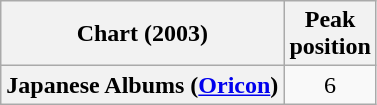<table class="wikitable plainrowheaders" style="text-align:center">
<tr>
<th scope="col">Chart (2003)</th>
<th scope="col">Peak<br>position</th>
</tr>
<tr>
<th scope="row">Japanese Albums (<a href='#'>Oricon</a>)</th>
<td>6</td>
</tr>
</table>
